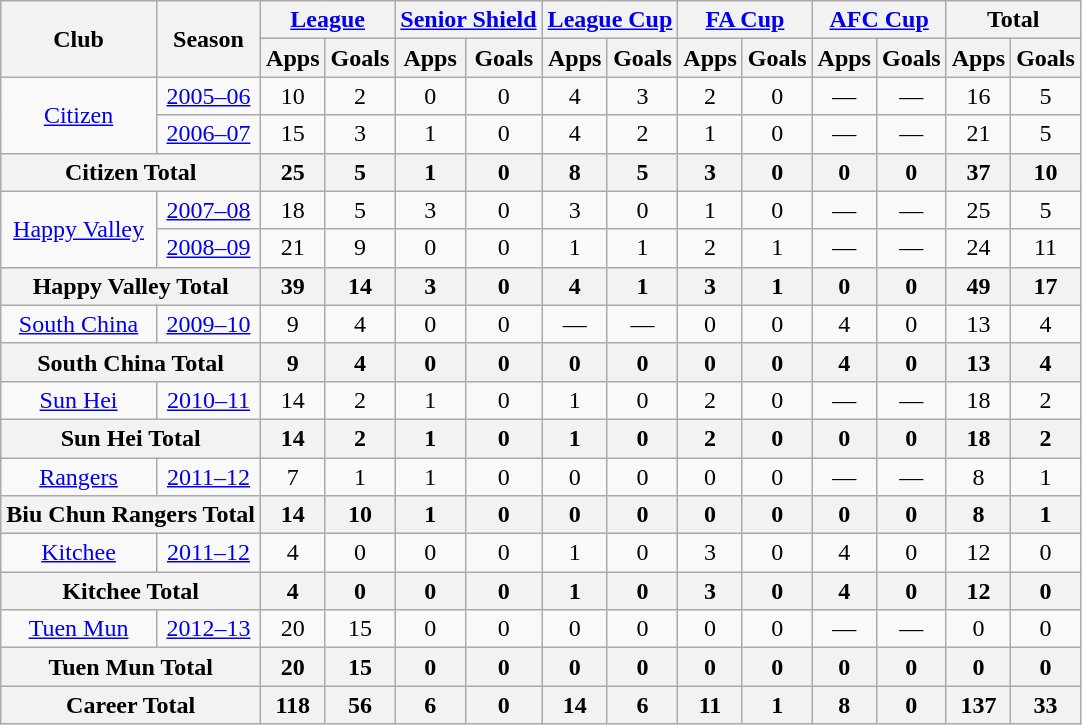<table class="wikitable" style="text-align: center;">
<tr>
<th rowspan=2>Club</th>
<th rowspan=2>Season</th>
<th colspan=2><a href='#'>League</a></th>
<th colspan=2><a href='#'>Senior Shield</a></th>
<th colspan=2><a href='#'>League Cup</a></th>
<th colspan=2><a href='#'>FA Cup</a></th>
<th colspan=2><a href='#'>AFC Cup</a></th>
<th colspan=2>Total</th>
</tr>
<tr>
<th>Apps</th>
<th>Goals</th>
<th>Apps</th>
<th>Goals</th>
<th>Apps</th>
<th>Goals</th>
<th>Apps</th>
<th>Goals</th>
<th>Apps</th>
<th>Goals</th>
<th>Apps</th>
<th>Goals</th>
</tr>
<tr>
<td rowspan=2 valign="center"><a href='#'>Citizen</a></td>
<td><a href='#'>2005–06</a></td>
<td>10</td>
<td>2</td>
<td>0</td>
<td>0</td>
<td>4</td>
<td>3</td>
<td>2</td>
<td>0</td>
<td>—</td>
<td>—</td>
<td>16</td>
<td>5</td>
</tr>
<tr>
<td><a href='#'>2006–07</a></td>
<td>15</td>
<td>3</td>
<td>1</td>
<td>0</td>
<td>4</td>
<td>2</td>
<td>1</td>
<td>0</td>
<td>—</td>
<td>—</td>
<td>21</td>
<td>5</td>
</tr>
<tr>
<th colspan=2>Citizen Total</th>
<th>25</th>
<th>5</th>
<th>1</th>
<th>0</th>
<th>8</th>
<th>5</th>
<th>3</th>
<th>0</th>
<th>0</th>
<th>0</th>
<th>37</th>
<th>10</th>
</tr>
<tr>
<td rowspan=2 valign="center"><a href='#'>Happy Valley</a></td>
<td><a href='#'>2007–08</a></td>
<td>18</td>
<td>5</td>
<td>3</td>
<td>0</td>
<td>3</td>
<td>0</td>
<td>1</td>
<td>0</td>
<td>—</td>
<td>—</td>
<td>25</td>
<td>5</td>
</tr>
<tr>
<td><a href='#'>2008–09</a></td>
<td>21</td>
<td>9</td>
<td>0</td>
<td>0</td>
<td>1</td>
<td>1</td>
<td>2</td>
<td>1</td>
<td>—</td>
<td>—</td>
<td>24</td>
<td>11</td>
</tr>
<tr>
<th colspan=2>Happy Valley Total</th>
<th>39</th>
<th>14</th>
<th>3</th>
<th>0</th>
<th>4</th>
<th>1</th>
<th>3</th>
<th>1</th>
<th>0</th>
<th>0</th>
<th>49</th>
<th>17</th>
</tr>
<tr>
<td rowspan=1 valign="center"><a href='#'>South China</a></td>
<td><a href='#'>2009–10</a></td>
<td>9</td>
<td>4</td>
<td>0</td>
<td>0</td>
<td>—</td>
<td>—</td>
<td>0</td>
<td>0</td>
<td>4</td>
<td>0</td>
<td>13</td>
<td>4</td>
</tr>
<tr>
<th colspan=2>South China Total</th>
<th>9</th>
<th>4</th>
<th>0</th>
<th>0</th>
<th>0</th>
<th>0</th>
<th>0</th>
<th>0</th>
<th>4</th>
<th>0</th>
<th>13</th>
<th>4</th>
</tr>
<tr>
<td rowspan=1 valign="center"><a href='#'>Sun Hei</a></td>
<td><a href='#'>2010–11</a></td>
<td>14</td>
<td>2</td>
<td>1</td>
<td>0</td>
<td>1</td>
<td>0</td>
<td>2</td>
<td>0</td>
<td>—</td>
<td>—</td>
<td>18</td>
<td>2</td>
</tr>
<tr>
<th colspan=2>Sun Hei Total</th>
<th>14</th>
<th>2</th>
<th>1</th>
<th>0</th>
<th>1</th>
<th>0</th>
<th>2</th>
<th>0</th>
<th>0</th>
<th>0</th>
<th>18</th>
<th>2</th>
</tr>
<tr>
<td rowspan=1 valign="center"><a href='#'>Rangers</a></td>
<td><a href='#'>2011–12</a></td>
<td>7</td>
<td>1</td>
<td>1</td>
<td>0</td>
<td>0</td>
<td>0</td>
<td>0</td>
<td>0</td>
<td>—</td>
<td>—</td>
<td>8</td>
<td>1</td>
</tr>
<tr>
<th colspan=2>Biu Chun Rangers Total</th>
<th>14</th>
<th>10</th>
<th>1</th>
<th>0</th>
<th>0</th>
<th>0</th>
<th>0</th>
<th>0</th>
<th>0</th>
<th>0</th>
<th>8</th>
<th>1</th>
</tr>
<tr>
<td rowspan=1 valign="center"><a href='#'>Kitchee</a></td>
<td><a href='#'>2011–12</a></td>
<td>4</td>
<td>0</td>
<td>0</td>
<td>0</td>
<td>1</td>
<td>0</td>
<td>3</td>
<td>0</td>
<td>4</td>
<td>0</td>
<td>12</td>
<td>0</td>
</tr>
<tr>
<th colspan=2>Kitchee Total</th>
<th>4</th>
<th>0</th>
<th>0</th>
<th>0</th>
<th>1</th>
<th>0</th>
<th>3</th>
<th>0</th>
<th>4</th>
<th>0</th>
<th>12</th>
<th>0</th>
</tr>
<tr>
<td rowspan=1 valign="center"><a href='#'>Tuen Mun</a></td>
<td><a href='#'>2012–13</a></td>
<td>20</td>
<td>15</td>
<td>0</td>
<td>0</td>
<td>0</td>
<td>0</td>
<td>0</td>
<td>0</td>
<td>—</td>
<td>—</td>
<td>0</td>
<td>0</td>
</tr>
<tr>
<th colspan=2>Tuen Mun Total</th>
<th>20</th>
<th>15</th>
<th>0</th>
<th>0</th>
<th>0</th>
<th>0</th>
<th>0</th>
<th>0</th>
<th>0</th>
<th>0</th>
<th>0</th>
<th>0</th>
</tr>
<tr>
<th colspan=2>Career Total</th>
<th>118</th>
<th>56</th>
<th>6</th>
<th>0</th>
<th>14</th>
<th>6</th>
<th>11</th>
<th>1</th>
<th>8</th>
<th>0</th>
<th>137</th>
<th>33</th>
</tr>
</table>
